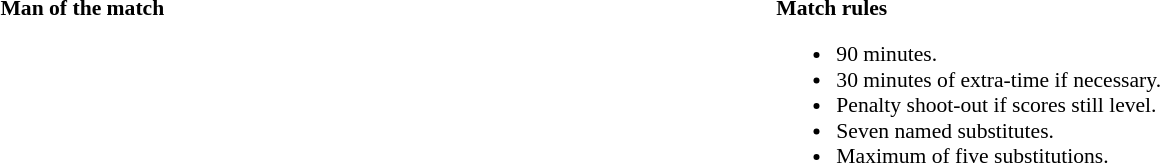<table width=82% style="font-size:90%">
<tr>
<td width=50% valign=top><br><strong>Man of the match</strong></td>
<td width=50% valign=top><br><strong>Match rules</strong><ul><li>90 minutes.</li><li>30 minutes of extra-time if necessary.</li><li>Penalty shoot-out if scores still level.</li><li>Seven named substitutes.</li><li>Maximum of five substitutions.</li></ul></td>
</tr>
</table>
